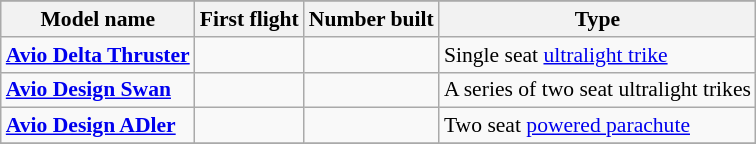<table class="wikitable" align=center style="font-size:90%;">
<tr>
</tr>
<tr style="background:#efefef;">
<th>Model name</th>
<th>First flight</th>
<th>Number built</th>
<th>Type</th>
</tr>
<tr>
<td align=left><strong><a href='#'>Avio Delta Thruster</a></strong></td>
<td align=center></td>
<td align=center></td>
<td align=left>Single seat <a href='#'>ultralight trike</a></td>
</tr>
<tr>
<td align=left><strong><a href='#'>Avio Design Swan</a></strong></td>
<td align=center></td>
<td align=center></td>
<td align=left>A series of two seat ultralight trikes</td>
</tr>
<tr>
<td align=left><strong><a href='#'>Avio Design ADler</a></strong></td>
<td align=center></td>
<td align=center></td>
<td align=left>Two seat <a href='#'>powered parachute</a></td>
</tr>
<tr>
</tr>
</table>
